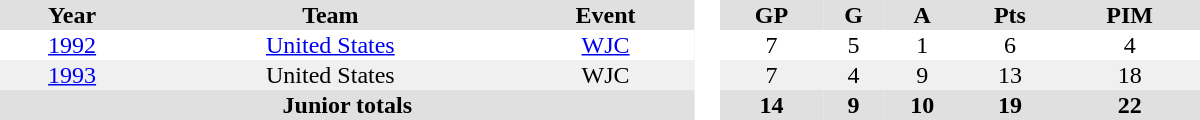<table border="0" cellpadding="1" cellspacing="0" style="text-align:center; width:50em">
<tr ALIGN="center" bgcolor="#e0e0e0">
<th>Year</th>
<th>Team</th>
<th>Event</th>
<th rowspan="99" bgcolor="#ffffff"> </th>
<th>GP</th>
<th>G</th>
<th>A</th>
<th>Pts</th>
<th>PIM</th>
</tr>
<tr>
<td><a href='#'>1992</a></td>
<td><a href='#'>United States</a></td>
<td><a href='#'>WJC</a></td>
<td>7</td>
<td>5</td>
<td>1</td>
<td>6</td>
<td>4</td>
</tr>
<tr bgcolor="#f0f0f0">
<td><a href='#'>1993</a></td>
<td>United States</td>
<td>WJC</td>
<td>7</td>
<td>4</td>
<td>9</td>
<td>13</td>
<td>18</td>
</tr>
<tr bgcolor="#e0e0e0">
<th colspan=3>Junior totals</th>
<th>14</th>
<th>9</th>
<th>10</th>
<th>19</th>
<th>22</th>
</tr>
</table>
